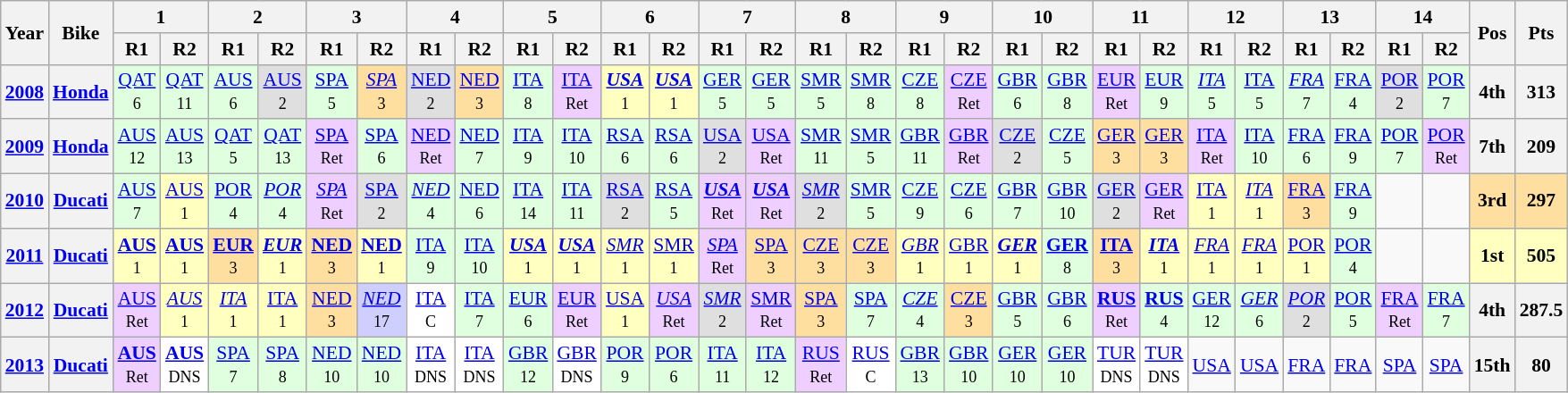<table class="wikitable" style="text-align:center; font-size:90%">
<tr>
<th valign="middle" rowspan=2>Year</th>
<th valign="middle" rowspan=2>Bike</th>
<th colspan=2>1</th>
<th colspan=2>2</th>
<th colspan=2>3</th>
<th colspan=2>4</th>
<th colspan=2>5</th>
<th colspan=2>6</th>
<th colspan=2>7</th>
<th colspan=2>8</th>
<th colspan=2>9</th>
<th colspan=2>10</th>
<th colspan=2>11</th>
<th colspan=2>12</th>
<th colspan=2>13</th>
<th colspan=2>14</th>
<th rowspan=2>Pos</th>
<th rowspan=2>Pts</th>
</tr>
<tr>
<th>R1</th>
<th>R2</th>
<th>R1</th>
<th>R2</th>
<th>R1</th>
<th>R2</th>
<th>R1</th>
<th>R2</th>
<th>R1</th>
<th>R2</th>
<th>R1</th>
<th>R2</th>
<th>R1</th>
<th>R2</th>
<th>R1</th>
<th>R2</th>
<th>R1</th>
<th>R2</th>
<th>R1</th>
<th>R2</th>
<th>R1</th>
<th>R2</th>
<th>R1</th>
<th>R2</th>
<th>R1</th>
<th>R2</th>
<th>R1</th>
<th>R2</th>
</tr>
<tr>
<th><a href='#'>2008</a></th>
<th><a href='#'>Honda</a></th>
<td style="background:#dfffdf;"><a href='#'>QAT</a><br><small>6</small></td>
<td style="background:#dfffdf;"><a href='#'>QAT</a><br><small>11</small></td>
<td style="background:#dfffdf;"><a href='#'>AUS</a><br><small>6</small></td>
<td style="background:#dfdfdf;"><a href='#'>AUS</a><br><small>2</small></td>
<td style="background:#dfffdf;"><a href='#'>SPA</a><br><small>5</small></td>
<td style="background:#ffdf9f;"><em><a href='#'>SPA</a></em><br><small>3</small></td>
<td style="background:#dfdfdf;"><a href='#'>NED</a><br><small>2</small></td>
<td style="background:#ffdf9f;"><a href='#'>NED</a><br><small>3</small></td>
<td style="background:#dfffdf;"><a href='#'>ITA</a><br><small>8</small></td>
<td style="background:#efcfff;"><a href='#'>ITA</a><br><small>Ret</small></td>
<td style="background:#ffffbf;"><strong><em><a href='#'>USA</a></em></strong><br><small>1</small></td>
<td style="background:#ffffbf;"><strong><em><a href='#'>USA</a></em></strong><br><small>1</small></td>
<td style="background:#dfffdf;"><a href='#'>GER</a><br><small>5</small></td>
<td style="background:#dfffdf;"><a href='#'>GER</a><br><small>5</small></td>
<td style="background:#dfffdf;"><a href='#'>SMR</a><br><small>5</small></td>
<td style="background:#dfffdf;"><a href='#'>SMR</a><br><small>8</small></td>
<td style="background:#dfffdf;"><a href='#'>CZE</a><br><small>8</small></td>
<td style="background:#efcfff;"><a href='#'>CZE</a><br><small>Ret</small></td>
<td style="background:#dfffdf;"><a href='#'>GBR</a><br><small>6</small></td>
<td style="background:#dfffdf;"><a href='#'>GBR</a><br><small>8</small></td>
<td style="background:#efcfff;"><a href='#'>EUR</a><br><small>Ret</small></td>
<td style="background:#dfffdf;"><a href='#'>EUR</a><br><small>9</small></td>
<td style="background:#dfffdf;"><em><a href='#'>ITA</a></em><br><small>5</small></td>
<td style="background:#dfffdf;"><a href='#'>ITA</a><br><small>5</small></td>
<td style="background:#dfffdf;"><em><a href='#'>FRA</a></em><br><small>7</small></td>
<td style="background:#dfffdf;"><a href='#'>FRA</a><br><small>4</small></td>
<td style="background:#dfdfdf;"><a href='#'>POR</a><br><small>2</small></td>
<td style="background:#dfffdf;"><a href='#'>POR</a><br><small>7</small></td>
<th>4th</th>
<th>313</th>
</tr>
<tr>
<th><a href='#'>2009</a></th>
<th><a href='#'>Honda</a></th>
<td style="background:#dfffdf;"><a href='#'>AUS</a><br><small>12</small></td>
<td style="background:#dfffdf;"><a href='#'>AUS</a><br><small>13</small></td>
<td style="background:#dfffdf;"><a href='#'>QAT</a><br><small>5</small></td>
<td style="background:#dfffdf;"><a href='#'>QAT</a><br><small>13</small></td>
<td style="background:#efcfff;"><a href='#'>SPA</a><br><small>Ret</small></td>
<td style="background:#dfffdf;"><a href='#'>SPA</a><br><small>6</small></td>
<td style="background:#efcfff;"><a href='#'>NED</a><br><small>Ret</small></td>
<td style="background:#dfffdf;"><a href='#'>NED</a><br><small>7</small></td>
<td style="background:#dfffdf;"><a href='#'>ITA</a><br><small>9</small></td>
<td style="background:#dfffdf;"><a href='#'>ITA</a><br><small>10</small></td>
<td style="background:#dfffdf;"><a href='#'>RSA</a><br><small>6</small></td>
<td style="background:#dfffdf;"><a href='#'>RSA</a><br><small>6</small></td>
<td style="background:#dfdfdf;"><a href='#'>USA</a><br><small>2</small></td>
<td style="background:#efcfff;"><a href='#'>USA</a><br><small>Ret</small></td>
<td style="background:#dfffdf;"><a href='#'>SMR</a><br><small>11</small></td>
<td style="background:#dfffdf;"><a href='#'>SMR</a><br><small>5</small></td>
<td style="background:#dfffdf;"><a href='#'>GBR</a><br><small>11</small></td>
<td style="background:#efcfff;"><a href='#'>GBR</a><br><small>Ret</small></td>
<td style="background:#dfdfdf;"><a href='#'>CZE</a><br><small>2</small></td>
<td style="background:#dfffdf;"><a href='#'>CZE</a><br><small>5</small></td>
<td style="background:#ffdf9f;"><a href='#'>GER</a><br><small>3</small></td>
<td style="background:#ffdf9f;"><a href='#'>GER</a><br><small>3</small></td>
<td style="background:#efcfff;"><a href='#'>ITA</a><br><small>Ret</small></td>
<td style="background:#dfffdf;"><a href='#'>ITA</a><br><small>10</small></td>
<td style="background:#dfffdf;"><a href='#'>FRA</a><br><small>6</small></td>
<td style="background:#dfffdf;"><a href='#'>FRA</a><br><small>9</small></td>
<td style="background:#dfffdf;"><a href='#'>POR</a><br><small>7</small></td>
<td style="background:#efcfff;"><a href='#'>POR</a><br><small>Ret</small></td>
<th>7th</th>
<th>209</th>
</tr>
<tr>
<th><a href='#'>2010</a></th>
<th><a href='#'>Ducati</a></th>
<td style="background:#dfffdf;"><a href='#'>AUS</a><br><small>7</small></td>
<td style="background:#ffffbf;"><a href='#'>AUS</a><br><small>1</small></td>
<td style="background:#dfffdf;"><a href='#'>POR</a><br><small>4</small></td>
<td style="background:#dfffdf;"><em><a href='#'>POR</a></em><br><small>4</small></td>
<td style="background:#efcfff;"><em><a href='#'>SPA</a></em><br><small>Ret</small></td>
<td style="background:#dfdfdf;"><a href='#'>SPA</a><br><small>2</small></td>
<td style="background:#dfffdf;"><em><a href='#'>NED</a></em><br><small>4</small></td>
<td style="background:#dfffdf;"><a href='#'>NED</a><br><small>6</small></td>
<td style="background:#dfffdf;"><a href='#'>ITA</a><br><small>14</small></td>
<td style="background:#dfffdf;"><a href='#'>ITA</a><br><small>11</small></td>
<td style="background:#dfdfdf;"><a href='#'>RSA</a><br><small>2</small></td>
<td style="background:#dfffdf;"><a href='#'>RSA</a><br><small>5</small></td>
<td style="background:#efcfff;"><strong><em><a href='#'>USA</a></em></strong><br><small>Ret</small></td>
<td style="background:#efcfff;"><strong><em><a href='#'>USA</a></em></strong><br><small>Ret</small></td>
<td style="background:#dfdfdf;"><em><a href='#'>SMR</a></em><br><small>2</small></td>
<td style="background:#dfffdf;"><a href='#'>SMR</a><br><small>5</small></td>
<td style="background:#dfffdf;"><a href='#'>CZE</a><br><small>9</small></td>
<td style="background:#dfffdf;"><a href='#'>CZE</a><br><small>6</small></td>
<td style="background:#dfffdf;"><a href='#'>GBR</a><br><small>7</small></td>
<td style="background:#dfffdf;"><a href='#'>GBR</a><br><small>10</small></td>
<td style="background:#dfdfdf;"><a href='#'>GER</a><br><small>2</small></td>
<td style="background:#efcfff;"><a href='#'>GER</a><br><small>Ret</small></td>
<td style="background:#ffffbf;"><a href='#'>ITA</a><br><small>1</small></td>
<td style="background:#ffffbf;"><em><a href='#'>ITA</a></em><br><small>1</small></td>
<td style="background:#ffdf9f;"><a href='#'>FRA</a><br><small>3</small></td>
<td style="background:#dfffdf;"><a href='#'>FRA</a><br><small>9</small></td>
<td></td>
<td></td>
<td style="background:#ffdf9f;"><strong>3rd</strong></td>
<td style="background:#ffdf9f;"><strong>297</strong></td>
</tr>
<tr>
<th><a href='#'>2011</a></th>
<th><a href='#'>Ducati</a></th>
<td style="background:#ffffbf;"><strong><a href='#'>AUS</a></strong><br><small>1</small></td>
<td style="background:#ffffbf;"><strong><a href='#'>AUS</a></strong><br><small>1</small></td>
<td style="background:#ffdf9f;"><strong><a href='#'>EUR</a></strong><br><small>3</small></td>
<td style="background:#ffffbf;"><strong><em><a href='#'>EUR</a></em></strong><br><small>1</small></td>
<td style="background:#ffdf9f;"><strong><a href='#'>NED</a></strong><br><small>3</small></td>
<td style="background:#ffffbf;"><strong><a href='#'>NED</a></strong><br><small>1</small></td>
<td style="background:#dfffdf;"><a href='#'>ITA</a><br><small>9</small></td>
<td style="background:#dfffdf;"><a href='#'>ITA</a><br><small>10</small></td>
<td style="background:#ffffbf;"><strong><em><a href='#'>USA</a></em></strong><br><small>1</small></td>
<td style="background:#ffffbf;"><strong><em><a href='#'>USA</a></em></strong><br><small>1</small></td>
<td style="background:#ffffbf;"><em><a href='#'>SMR</a></em><br><small>1</small></td>
<td style="background:#ffffbf;"><a href='#'>SMR</a><br><small>1</small></td>
<td style="background:#efcfff;"><em><a href='#'>SPA</a></em><br><small>Ret</small></td>
<td style="background:#ffdf9f;"><a href='#'>SPA</a><br><small>3</small></td>
<td style="background:#ffdf9f;"><a href='#'>CZE</a><br><small>3</small></td>
<td style="background:#ffdf9f;"><a href='#'>CZE</a><br><small>3</small></td>
<td style="background:#ffffbf;"><em> <a href='#'>GBR</a></em><br><small>1</small></td>
<td style="background:#ffffbf;"><a href='#'>GBR</a><br><small>1</small></td>
<td style="background:#ffffbf;"><strong><em><a href='#'>GER</a></em></strong><br><small>1</small></td>
<td style="background:#dfffdf;"><strong><a href='#'>GER</a></strong><br><small>8</small></td>
<td style="background:#ffdf9f;"><strong><a href='#'>ITA</a></strong><br><small>3</small></td>
<td style="background:#ffffbf;"><strong><em><a href='#'>ITA</a></em></strong><br><small>1</small></td>
<td style="background:#ffffbf;"><em><a href='#'>FRA</a></em><br><small>1</small></td>
<td style="background:#ffffbf;"><em><a href='#'>FRA</a></em><br><small>1</small></td>
<td style="background:#ffffbf;"><a href='#'>POR</a><br><small>1</small></td>
<td style="background:#dfffdf;"><a href='#'>POR</a><br><small>4</small></td>
<td></td>
<td></td>
<td style="background:#ffffbf;"><strong>1st</strong></td>
<td style="background:#ffffbf;"><strong>505</strong></td>
</tr>
<tr>
<th><a href='#'>2012</a></th>
<th><a href='#'>Ducati</a></th>
<td style="background:#efcfff;"><a href='#'>AUS</a><br><small>Ret</small></td>
<td style="background:#ffffbf;"><em><a href='#'>AUS</a></em><br><small>1</small></td>
<td style="background:#ffffbf;"><em><a href='#'>ITA</a></em><br><small>1</small></td>
<td style="background:#ffffbf;"><a href='#'>ITA</a><br><small>1</small></td>
<td style="background:#ffdf9f;"><a href='#'>NED</a><br><small>3</small></td>
<td style="background:#CFCFFF;"><em><a href='#'>NED</a></em><br><small>17</small></td>
<td style="background:#ffffff;"><a href='#'>ITA</a><br><small>C</small></td>
<td style="background:#dfffdf;"><a href='#'>ITA</a><br><small>7</small></td>
<td style="background:#dfffdf;"><a href='#'>EUR</a><br><small>6</small></td>
<td style="background:#efcfff;"><a href='#'>EUR</a><br><small>Ret</small></td>
<td style="background:#ffffbf;"><a href='#'>USA</a><br><small>1</small></td>
<td style="background:#efcfff;"><em><a href='#'>USA</a></em><br><small>Ret</small></td>
<td style="background:#dfdfdf;"><em><a href='#'>SMR</a></em><br><small>2</small></td>
<td style="background:#efcfff;"><a href='#'>SMR</a><br><small>Ret</small></td>
<td style="background:#ffdf9f;"><a href='#'>SPA</a><br><small>3</small></td>
<td style="background:#dfffdf;"><a href='#'>SPA</a><br><small>7</small></td>
<td style="background:#dfffdf;"><em><a href='#'>CZE</a></em><br><small>4</small></td>
<td style="background:#ffdf9f;"><a href='#'>CZE</a><br><small>3</small></td>
<td style="background:#dfffdf;"><a href='#'>GBR</a><br><small>5</small></td>
<td style="background:#dfffdf;"><a href='#'>GBR</a><br><small>6</small></td>
<td style="background:#efcfff;"><strong><a href='#'>RUS</a></strong><br><small>Ret</small></td>
<td style="background:#dfffdf;"><strong><a href='#'>RUS</a></strong><br><small>4</small></td>
<td style="background:#dfffdf;"><a href='#'>GER</a><br><small>12</small></td>
<td style="background:#dfffdf;"><em><a href='#'>GER</a></em><br><small>6</small></td>
<td style="background:#dfdfdf;"><em><a href='#'>POR</a></em><br><small>2</small></td>
<td style="background:#dfffdf;"><a href='#'>POR</a><br><small>5</small></td>
<td style="background:#efcfff;"><a href='#'>FRA</a><br><small>Ret</small></td>
<td style="background:#dfffdf;"><a href='#'>FRA</a><br><small>7</small></td>
<th>4th</th>
<th>287.5</th>
</tr>
<tr>
<th><a href='#'>2013</a></th>
<th><a href='#'>Ducati</a></th>
<td style="background:#EFCFFF;"><strong><a href='#'>AUS</a></strong><br><small>Ret</small></td>
<td style="background:#FFFFFF;"><strong><a href='#'>AUS</a></strong><br><small>DNS</small></td>
<td style="background:#DFFFDF;"><a href='#'>SPA</a><br><small>7</small></td>
<td style="background:#DFFFDF;"><a href='#'>SPA</a><br><small>8</small></td>
<td style="background:#DFFFDF;"><a href='#'>NED</a><br><small>10</small></td>
<td style="background:#DFFFDF;"><a href='#'>NED</a><br><small>10</small></td>
<td style="background:#FFFFFF;"><a href='#'>ITA</a><br><small>DNS</small></td>
<td style="background:#FFFFFF;"><a href='#'>ITA</a><br><small>DNS</small></td>
<td style="background:#DFFFDF;"><a href='#'>GBR</a><br><small>12</small></td>
<td style="background:#FFFFFF;"><a href='#'>GBR</a><br><small>DNS</small></td>
<td style="background:#DFFFDF;"><a href='#'>POR</a><br><small>9</small></td>
<td style="background:#DFFFDF;"><a href='#'>POR</a><br><small>6</small></td>
<td style="background:#DFFFDF;"><a href='#'>ITA</a><br><small>11</small></td>
<td style="background:#DFFFDF;"><a href='#'>ITA</a><br><small>12</small></td>
<td style="background:#EFCFFF;"><a href='#'>RUS</a><br><small>Ret</small></td>
<td style="background:#FFFFFF;"><a href='#'>RUS</a><br><small>C</small></td>
<td style="background:#DFFFDF;"><a href='#'>GBR</a><br><small>13</small></td>
<td style="background:#DFFFDF;"><a href='#'>GBR</a><br><small>10</small></td>
<td style="background:#DFFFDF;"><a href='#'>GER</a><br><small>10</small></td>
<td style="background:#DFFFDF;"><a href='#'>GER</a><br><small>10</small></td>
<td style="background:#FFFFFF;"><a href='#'>TUR</a><br><small>DNS</small></td>
<td style="background:#FFFFFF;"><a href='#'>TUR</a><br><small>DNS</small></td>
<td><a href='#'>USA</a><br><small></small></td>
<td><a href='#'>USA</a><br><small></small></td>
<td><a href='#'>FRA</a><br><small></small></td>
<td><a href='#'>FRA</a><br><small></small></td>
<td><a href='#'>SPA</a><br><small></small></td>
<td><a href='#'>SPA</a><br><small></small></td>
<th>15th</th>
<th>80</th>
</tr>
</table>
